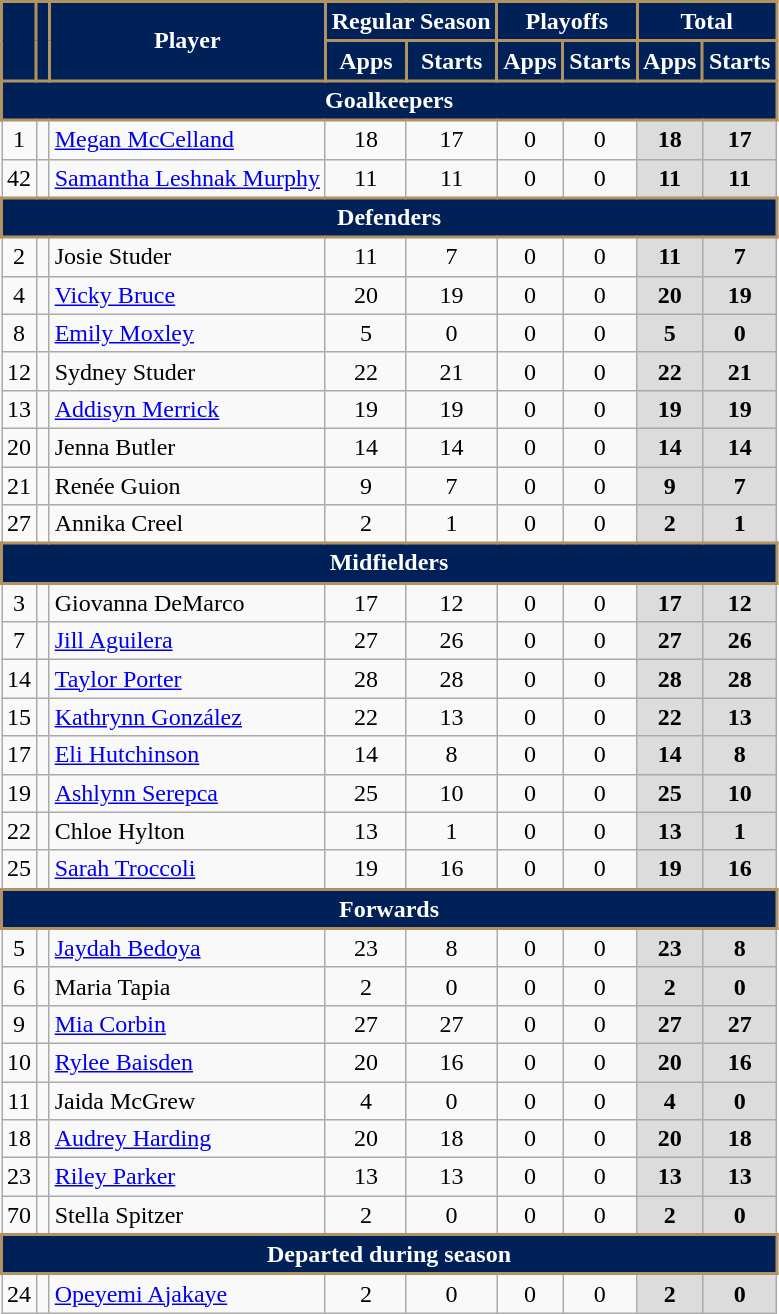<table class="wikitable sortable" style="text-align:center">
<tr>
<th style="background:#002157; color:#FFFFFF; border:2px solid #B39262;" rowspan="2"></th>
<th rowspan="2" style="background:#002157; color:#FFFFFF; border:2px solid #B39262;"></th>
<th rowspan="2" style="background:#002157; color:#FFFFFF; border:2px solid #B39262;">Player</th>
<th colspan="2" style="background:#002157; color:#FFFFFF; border:2px solid #B39262;">Regular Season</th>
<th colspan="2" style="background:#002157; color:#FFFFFF; border:2px solid #B39262;">Playoffs</th>
<th colspan="2" style="background:#002157; color:#FFFFFF; border:2px solid #B39262;">Total</th>
</tr>
<tr>
<th style="background:#002157; color:#FFFFFF; border:2px solid #B39262;">Apps</th>
<th style="background:#002157; color:#FFFFFF; border:2px solid #B39262;">Starts</th>
<th style="background:#002157; color:#FFFFFF; border:2px solid #B39262;">Apps</th>
<th style="background:#002157; color:#FFFFFF; border:2px solid #B39262;">Starts</th>
<th style="background:#002157; color:#FFFFFF; border:2px solid #B39262;">Apps</th>
<th style="background:#002157; color:#FFFFFF; border:2px solid #B39262;">Starts</th>
</tr>
<tr>
<th colspan="9" style="background:#002157; color:#FFFFFF; border:2px solid #B39262; color:#FFFFFF; text-align:center;">Goalkeepers</th>
</tr>
<tr>
<td>1</td>
<td></td>
<td align="left"><a href='#'>Megan McCelland</a></td>
<td>18</td>
<td>17</td>
<td>0</td>
<td>0</td>
<th style="background:#DCDCDC">18</th>
<th style="background:#DCDCDC">17</th>
</tr>
<tr>
<td>42</td>
<td></td>
<td align="left"><a href='#'>Samantha Leshnak Murphy</a></td>
<td>11</td>
<td>11</td>
<td>0</td>
<td>0</td>
<th style="background:#DCDCDC">11</th>
<th style="background:#DCDCDC">11</th>
</tr>
<tr>
<th colspan="9" style="background:#002157; color:#FFFFFF; border:2px solid #B39262; color:#FFFFFF; text-align:center;">Defenders</th>
</tr>
<tr>
<td>2</td>
<td></td>
<td align="left">Josie Studer</td>
<td>11</td>
<td>7</td>
<td>0</td>
<td>0</td>
<th style="background:#DCDCDC">11</th>
<th style="background:#DCDCDC">7</th>
</tr>
<tr>
<td>4</td>
<td></td>
<td align="left"><a href='#'>Vicky Bruce</a></td>
<td>20</td>
<td>19</td>
<td>0</td>
<td>0</td>
<th style="background:#DCDCDC">20</th>
<th style="background:#DCDCDC">19</th>
</tr>
<tr>
<td>8</td>
<td></td>
<td align="left"><a href='#'>Emily Moxley</a></td>
<td>5</td>
<td>0</td>
<td>0</td>
<td>0</td>
<th style="background:#DCDCDC">5</th>
<th style="background:#DCDCDC">0</th>
</tr>
<tr>
<td>12</td>
<td></td>
<td align="left">Sydney Studer</td>
<td>22</td>
<td>21</td>
<td>0</td>
<td>0</td>
<th style="background:#DCDCDC">22</th>
<th style="background:#DCDCDC">21</th>
</tr>
<tr>
<td>13</td>
<td></td>
<td align="left"><a href='#'>Addisyn Merrick</a></td>
<td>19</td>
<td>19</td>
<td>0</td>
<td>0</td>
<th style="background:#DCDCDC">19</th>
<th style="background:#DCDCDC">19</th>
</tr>
<tr>
<td>20</td>
<td></td>
<td align="left">Jenna Butler</td>
<td>14</td>
<td>14</td>
<td>0</td>
<td>0</td>
<th style="background:#DCDCDC">14</th>
<th style="background:#DCDCDC">14</th>
</tr>
<tr>
<td>21</td>
<td></td>
<td align="left">Renée Guion</td>
<td>9</td>
<td>7</td>
<td>0</td>
<td>0</td>
<th style="background:#DCDCDC">9</th>
<th style="background:#DCDCDC">7</th>
</tr>
<tr>
<td>27</td>
<td></td>
<td align="left">Annika Creel</td>
<td>2</td>
<td>1</td>
<td>0</td>
<td>0</td>
<th style="background:#DCDCDC">2</th>
<th style="background:#DCDCDC">1</th>
</tr>
<tr>
<th colspan="9" style="background:#002157; color:#FFFFFF; border:2px solid #B39262; color:#FFFFFF; text-align:center;">Midfielders</th>
</tr>
<tr>
<td>3</td>
<td></td>
<td align="left">Giovanna DeMarco</td>
<td>17</td>
<td>12</td>
<td>0</td>
<td>0</td>
<th style="background:#DCDCDC">17</th>
<th style="background:#DCDCDC">12</th>
</tr>
<tr>
<td>7</td>
<td></td>
<td align="left"><a href='#'>Jill Aguilera</a></td>
<td>27</td>
<td>26</td>
<td>0</td>
<td>0</td>
<th style="background:#DCDCDC">27</th>
<th style="background:#DCDCDC">26</th>
</tr>
<tr>
<td>14</td>
<td></td>
<td align="left"><a href='#'>Taylor Porter</a></td>
<td>28</td>
<td>28</td>
<td>0</td>
<td>0</td>
<th style="background:#DCDCDC">28</th>
<th style="background:#DCDCDC">28</th>
</tr>
<tr>
<td>15</td>
<td></td>
<td align="left"><a href='#'>Kathrynn González</a></td>
<td>22</td>
<td>13</td>
<td>0</td>
<td>0</td>
<th style="background:#DCDCDC">22</th>
<th style="background:#DCDCDC">13</th>
</tr>
<tr>
<td>17</td>
<td></td>
<td align="left"><a href='#'>Eli Hutchinson</a></td>
<td>14</td>
<td>8</td>
<td>0</td>
<td>0</td>
<th style="background:#DCDCDC">14</th>
<th style="background:#DCDCDC">8</th>
</tr>
<tr>
<td>19</td>
<td></td>
<td align="left"><a href='#'>Ashlynn Serepca</a></td>
<td>25</td>
<td>10</td>
<td>0</td>
<td>0</td>
<th style="background:#DCDCDC">25</th>
<th style="background:#DCDCDC">10</th>
</tr>
<tr>
<td>22</td>
<td></td>
<td align="left">Chloe Hylton</td>
<td>13</td>
<td>1</td>
<td>0</td>
<td>0</td>
<th style="background:#DCDCDC">13</th>
<th style="background:#DCDCDC">1</th>
</tr>
<tr>
<td>25</td>
<td></td>
<td align="left"><a href='#'>Sarah Troccoli</a></td>
<td>19</td>
<td>16</td>
<td>0</td>
<td>0</td>
<th style="background:#DCDCDC">19</th>
<th style="background:#DCDCDC">16</th>
</tr>
<tr>
<th colspan="9" style="background:#002157; color:#FFFFFF; border:2px solid #B39262; color:#FFFFFF; text-align:center;">Forwards</th>
</tr>
<tr>
<td>5</td>
<td></td>
<td align="left"><a href='#'>Jaydah Bedoya</a></td>
<td>23</td>
<td>8</td>
<td>0</td>
<td>0</td>
<th style="background:#DCDCDC">23</th>
<th style="background:#DCDCDC">8</th>
</tr>
<tr>
<td>6</td>
<td></td>
<td align="left">Maria Tapia</td>
<td>2</td>
<td>0</td>
<td>0</td>
<td>0</td>
<th style="background:#DCDCDC">2</th>
<th style="background:#DCDCDC">0</th>
</tr>
<tr>
<td>9</td>
<td></td>
<td align="left"><a href='#'>Mia Corbin</a></td>
<td>27</td>
<td>27</td>
<td>0</td>
<td>0</td>
<th style="background:#DCDCDC">27</th>
<th style="background:#DCDCDC">27</th>
</tr>
<tr>
<td>10</td>
<td></td>
<td align="left"><a href='#'>Rylee Baisden</a></td>
<td>20</td>
<td>16</td>
<td>0</td>
<td>0</td>
<th style="background:#DCDCDC">20</th>
<th style="background:#DCDCDC">16</th>
</tr>
<tr>
<td>11</td>
<td></td>
<td align="left">Jaida McGrew</td>
<td>4</td>
<td>0</td>
<td>0</td>
<td>0</td>
<th style="background:#DCDCDC">4</th>
<th style="background:#DCDCDC">0</th>
</tr>
<tr>
<td>18</td>
<td></td>
<td align="left"><a href='#'>Audrey Harding</a></td>
<td>20</td>
<td>18</td>
<td>0</td>
<td>0</td>
<th style="background:#DCDCDC">20</th>
<th style="background:#DCDCDC">18</th>
</tr>
<tr>
<td>23</td>
<td></td>
<td align="left"><a href='#'>Riley Parker</a></td>
<td>13</td>
<td>13</td>
<td>0</td>
<td>0</td>
<th style="background:#DCDCDC">13</th>
<th style="background:#DCDCDC">13</th>
</tr>
<tr>
<td>70</td>
<td></td>
<td align="left">Stella Spitzer</td>
<td>2</td>
<td>0</td>
<td>0</td>
<td>0</td>
<th style="background:#DCDCDC">2</th>
<th style="background:#DCDCDC">0</th>
</tr>
<tr>
<th colspan="9" style="background:#002157; color:#FFFFFF; border:2px solid #B39262; color:#FFFFFF; text-align:center;">Departed during season</th>
</tr>
<tr>
<td>24</td>
<td></td>
<td align="left"><a href='#'>Opeyemi Ajakaye</a></td>
<td>2</td>
<td>0</td>
<td>0</td>
<td>0</td>
<th style="background:#DCDCDC">2</th>
<th style="background:#DCDCDC">0</th>
</tr>
</table>
